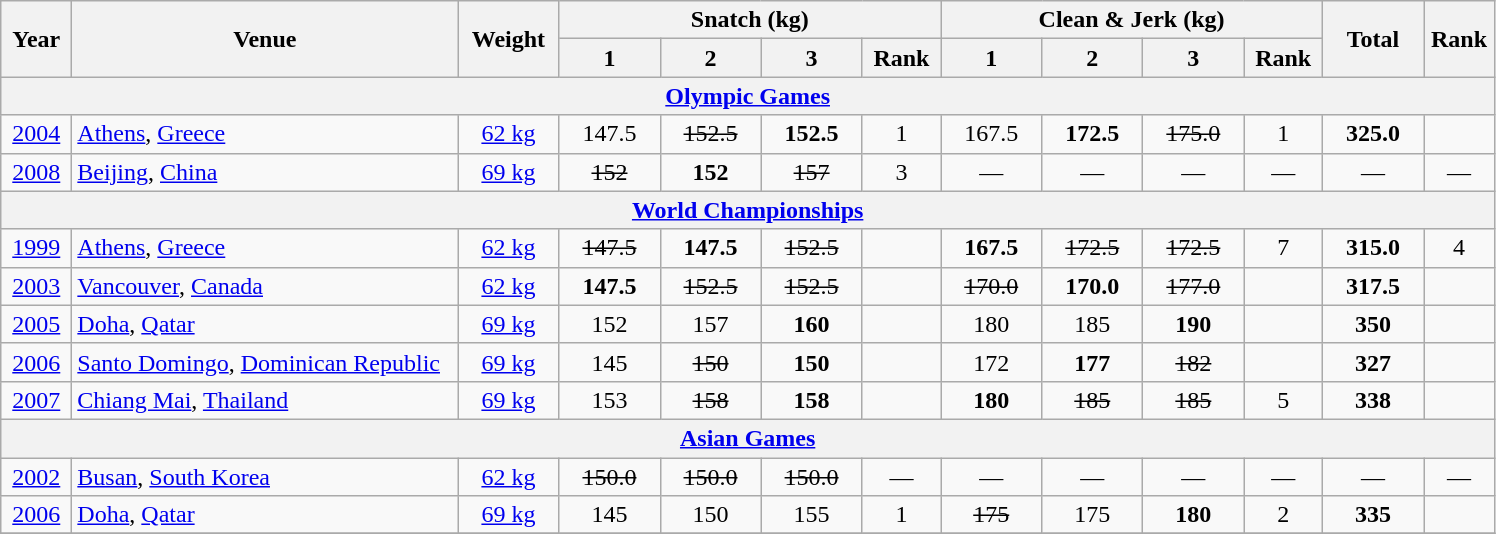<table class="wikitable" style="text-align:center;">
<tr>
<th rowspan=2 width=40>Year</th>
<th rowspan=2 width=250>Venue</th>
<th rowspan=2 width=60>Weight</th>
<th colspan=4>Snatch (kg)</th>
<th colspan=4>Clean & Jerk (kg)</th>
<th rowspan=2 width=60>Total</th>
<th rowspan=2 width=40>Rank</th>
</tr>
<tr>
<th width=60>1</th>
<th width=60>2</th>
<th width=60>3</th>
<th width=45>Rank</th>
<th width=60>1</th>
<th width=60>2</th>
<th width=60>3</th>
<th width=45>Rank</th>
</tr>
<tr>
<th colspan=13><a href='#'>Olympic Games</a></th>
</tr>
<tr>
<td><a href='#'>2004</a></td>
<td align=left> <a href='#'>Athens</a>, <a href='#'>Greece</a></td>
<td><a href='#'>62 kg</a></td>
<td>147.5</td>
<td><s>152.5</s></td>
<td><strong>152.5</strong></td>
<td>1</td>
<td>167.5</td>
<td><strong>172.5</strong></td>
<td><s>175.0</s></td>
<td>1</td>
<td><strong>325.0</strong></td>
<td></td>
</tr>
<tr>
<td><a href='#'>2008</a></td>
<td align=left> <a href='#'>Beijing</a>, <a href='#'>China</a></td>
<td><a href='#'>69 kg</a></td>
<td><s>152</s></td>
<td><strong>152</strong></td>
<td><s>157</s></td>
<td>3</td>
<td>—</td>
<td>—</td>
<td>—</td>
<td>—</td>
<td>—</td>
<td>—</td>
</tr>
<tr>
<th colspan=13><a href='#'>World Championships</a></th>
</tr>
<tr>
<td><a href='#'>1999</a></td>
<td align=left> <a href='#'>Athens</a>, <a href='#'>Greece</a></td>
<td><a href='#'>62 kg</a></td>
<td><s>147.5</s></td>
<td><strong>147.5</strong></td>
<td><s>152.5</s></td>
<td></td>
<td><strong>167.5</strong></td>
<td><s>172.5</s></td>
<td><s>172.5</s></td>
<td>7</td>
<td><strong>315.0</strong></td>
<td>4</td>
</tr>
<tr>
<td><a href='#'>2003</a></td>
<td align=left> <a href='#'>Vancouver</a>, <a href='#'>Canada</a></td>
<td><a href='#'>62 kg</a></td>
<td><strong>147.5</strong></td>
<td><s>152.5</s></td>
<td><s>152.5</s></td>
<td></td>
<td><s>170.0</s></td>
<td><strong>170.0</strong></td>
<td><s>177.0</s></td>
<td></td>
<td><strong>317.5</strong></td>
<td></td>
</tr>
<tr>
<td><a href='#'>2005</a></td>
<td align=left> <a href='#'>Doha</a>, <a href='#'>Qatar</a></td>
<td><a href='#'>69 kg</a></td>
<td>152</td>
<td>157</td>
<td><strong>160</strong></td>
<td></td>
<td>180</td>
<td>185</td>
<td><strong>190</strong></td>
<td></td>
<td><strong>350</strong></td>
<td></td>
</tr>
<tr>
<td><a href='#'>2006</a></td>
<td align=left> <a href='#'>Santo Domingo</a>, <a href='#'>Dominican Republic</a></td>
<td><a href='#'>69 kg</a></td>
<td>145</td>
<td><s>150</s></td>
<td><strong>150</strong></td>
<td></td>
<td>172</td>
<td><strong>177</strong></td>
<td><s>182</s></td>
<td></td>
<td><strong>327</strong></td>
<td></td>
</tr>
<tr>
<td><a href='#'>2007</a></td>
<td align=left> <a href='#'>Chiang Mai</a>, <a href='#'>Thailand</a></td>
<td><a href='#'>69 kg</a></td>
<td>153</td>
<td><s>158</s></td>
<td><strong>158</strong></td>
<td></td>
<td><strong>180</strong></td>
<td><s>185</s></td>
<td><s>185</s></td>
<td>5</td>
<td><strong>338</strong></td>
<td></td>
</tr>
<tr>
<th colspan=15><a href='#'>Asian Games</a></th>
</tr>
<tr>
<td><a href='#'>2002</a></td>
<td align=left> <a href='#'>Busan</a>, <a href='#'>South Korea</a></td>
<td><a href='#'>62 kg</a></td>
<td><s>150.0</s></td>
<td><s>150.0</s></td>
<td><s>150.0</s></td>
<td>—</td>
<td>—</td>
<td>—</td>
<td>—</td>
<td>—</td>
<td>—</td>
<td>—</td>
</tr>
<tr>
<td><a href='#'>2006</a></td>
<td align=left> <a href='#'>Doha</a>, <a href='#'>Qatar</a></td>
<td><a href='#'>69 kg</a></td>
<td>145</td>
<td>150</td>
<td>155</td>
<td>1</td>
<td><s>175</s></td>
<td>175</td>
<td><strong>180</strong></td>
<td>2</td>
<td><strong>335</strong></td>
<td></td>
</tr>
<tr>
</tr>
</table>
